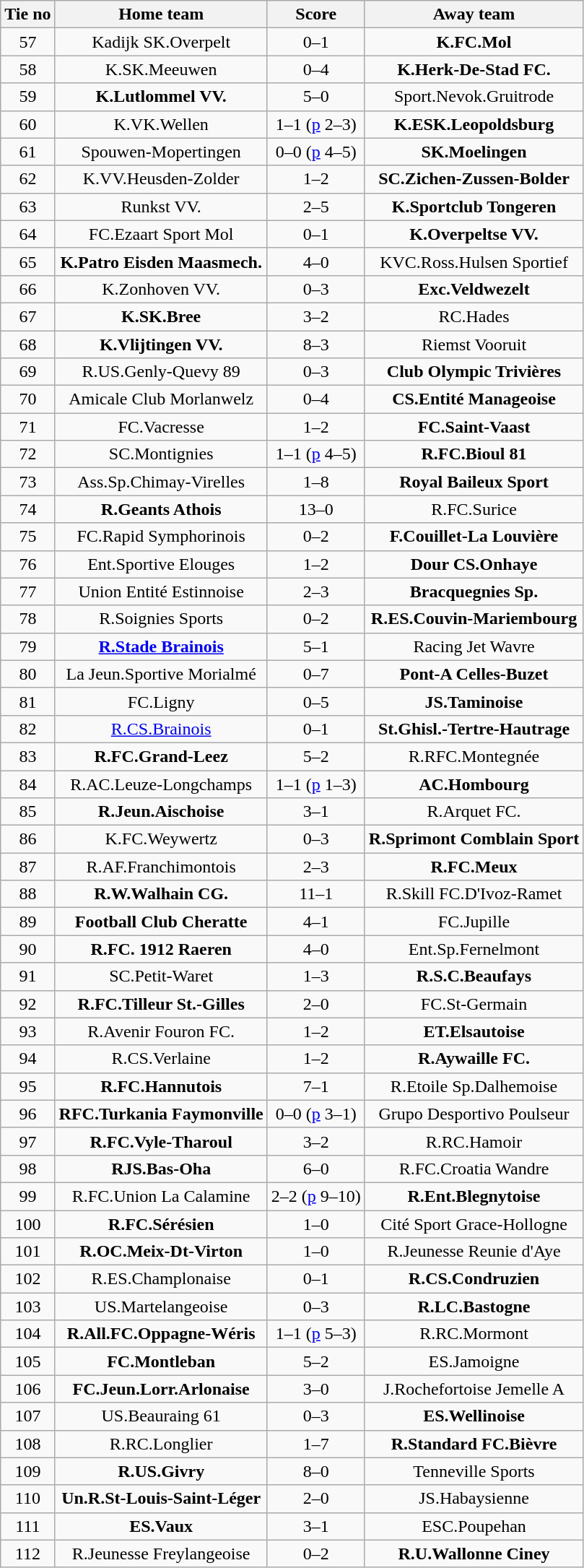<table class="wikitable" style="text-align: center">
<tr>
<th>Tie no</th>
<th>Home team</th>
<th>Score</th>
<th>Away team</th>
</tr>
<tr>
<td>57</td>
<td>Kadijk SK.Overpelt</td>
<td>0–1</td>
<td><strong>K.FC.Mol</strong></td>
</tr>
<tr>
<td>58</td>
<td>K.SK.Meeuwen</td>
<td>0–4</td>
<td><strong>K.Herk-De-Stad FC.</strong></td>
</tr>
<tr>
<td>59</td>
<td><strong>K.Lutlommel VV.</strong></td>
<td>5–0</td>
<td>Sport.Nevok.Gruitrode</td>
</tr>
<tr>
<td>60</td>
<td>K.VK.Wellen</td>
<td>1–1 (<a href='#'>p</a> 2–3)</td>
<td><strong>K.ESK.Leopoldsburg</strong></td>
</tr>
<tr>
<td>61</td>
<td>Spouwen-Mopertingen</td>
<td>0–0 (<a href='#'>p</a> 4–5)</td>
<td><strong>SK.Moelingen</strong></td>
</tr>
<tr>
<td>62</td>
<td>K.VV.Heusden-Zolder</td>
<td>1–2</td>
<td><strong>SC.Zichen-Zussen-Bolder</strong></td>
</tr>
<tr>
<td>63</td>
<td>Runkst VV.</td>
<td>2–5</td>
<td><strong>K.Sportclub Tongeren</strong></td>
</tr>
<tr>
<td>64</td>
<td>FC.Ezaart Sport Mol</td>
<td>0–1</td>
<td><strong>K.Overpeltse VV.</strong></td>
</tr>
<tr>
<td>65</td>
<td><strong>K.Patro Eisden Maasmech.</strong></td>
<td>4–0</td>
<td>KVC.Ross.Hulsen Sportief</td>
</tr>
<tr>
<td>66</td>
<td>K.Zonhoven VV.</td>
<td>0–3</td>
<td><strong>Exc.Veldwezelt</strong></td>
</tr>
<tr>
<td>67</td>
<td><strong>K.SK.Bree</strong></td>
<td>3–2</td>
<td>RC.Hades</td>
</tr>
<tr>
<td>68</td>
<td><strong>K.Vlijtingen VV.</strong></td>
<td>8–3</td>
<td>Riemst Vooruit</td>
</tr>
<tr>
<td>69</td>
<td>R.US.Genly-Quevy 89</td>
<td>0–3</td>
<td><strong>Club Olympic Trivières</strong></td>
</tr>
<tr>
<td>70</td>
<td>Amicale Club Morlanwelz</td>
<td>0–4</td>
<td><strong>CS.Entité Manageoise</strong></td>
</tr>
<tr>
<td>71</td>
<td>FC.Vacresse</td>
<td>1–2</td>
<td><strong>FC.Saint-Vaast</strong></td>
</tr>
<tr>
<td>72</td>
<td>SC.Montignies</td>
<td>1–1 (<a href='#'>p</a> 4–5)</td>
<td><strong>R.FC.Bioul 81</strong></td>
</tr>
<tr>
<td>73</td>
<td>Ass.Sp.Chimay-Virelles</td>
<td>1–8</td>
<td><strong>Royal Baileux Sport</strong></td>
</tr>
<tr>
<td>74</td>
<td><strong>R.Geants Athois</strong></td>
<td>13–0</td>
<td>R.FC.Surice</td>
</tr>
<tr>
<td>75</td>
<td>FC.Rapid Symphorinois</td>
<td>0–2</td>
<td><strong>F.Couillet-La Louvière</strong></td>
</tr>
<tr>
<td>76</td>
<td>Ent.Sportive Elouges</td>
<td>1–2</td>
<td><strong>Dour CS.Onhaye</strong></td>
</tr>
<tr>
<td>77</td>
<td>Union Entité Estinnoise</td>
<td>2–3</td>
<td><strong>Bracquegnies Sp.</strong></td>
</tr>
<tr>
<td>78</td>
<td>R.Soignies Sports</td>
<td>0–2</td>
<td><strong>R.ES.Couvin-Mariembourg</strong></td>
</tr>
<tr>
<td>79</td>
<td><strong><a href='#'>R.Stade Brainois</a></strong></td>
<td>5–1</td>
<td>Racing Jet Wavre</td>
</tr>
<tr>
<td>80</td>
<td>La Jeun.Sportive Morialmé</td>
<td>0–7</td>
<td><strong>Pont-A Celles-Buzet</strong></td>
</tr>
<tr>
<td>81</td>
<td>FC.Ligny</td>
<td>0–5</td>
<td><strong>JS.Taminoise</strong></td>
</tr>
<tr>
<td>82</td>
<td><a href='#'>R.CS.Brainois</a></td>
<td>0–1</td>
<td><strong>St.Ghisl.-Tertre-Hautrage</strong></td>
</tr>
<tr>
<td>83</td>
<td><strong>R.FC.Grand-Leez</strong></td>
<td>5–2</td>
<td>R.RFC.Montegnée</td>
</tr>
<tr>
<td>84</td>
<td>R.AC.Leuze-Longchamps</td>
<td>1–1 (<a href='#'>p</a> 1–3)</td>
<td><strong>AC.Hombourg</strong></td>
</tr>
<tr>
<td>85</td>
<td><strong>R.Jeun.Aischoise</strong></td>
<td>3–1</td>
<td>R.Arquet FC.</td>
</tr>
<tr>
<td>86</td>
<td>K.FC.Weywertz</td>
<td>0–3</td>
<td><strong>R.Sprimont Comblain Sport</strong></td>
</tr>
<tr>
<td>87</td>
<td>R.AF.Franchimontois</td>
<td>2–3</td>
<td><strong>R.FC.Meux</strong></td>
</tr>
<tr>
<td>88</td>
<td><strong>R.W.Walhain CG.</strong></td>
<td>11–1</td>
<td>R.Skill FC.D'Ivoz-Ramet</td>
</tr>
<tr>
<td>89</td>
<td><strong>Football Club Cheratte</strong></td>
<td>4–1</td>
<td>FC.Jupille</td>
</tr>
<tr>
<td>90</td>
<td><strong>R.FC. 1912 Raeren</strong></td>
<td>4–0</td>
<td>Ent.Sp.Fernelmont</td>
</tr>
<tr>
<td>91</td>
<td>SC.Petit-Waret</td>
<td>1–3</td>
<td><strong>R.S.C.Beaufays</strong></td>
</tr>
<tr>
<td>92</td>
<td><strong>R.FC.Tilleur St.-Gilles</strong></td>
<td>2–0</td>
<td>FC.St-Germain</td>
</tr>
<tr>
<td>93</td>
<td>R.Avenir Fouron FC.</td>
<td>1–2</td>
<td><strong>ET.Elsautoise</strong></td>
</tr>
<tr>
<td>94</td>
<td>R.CS.Verlaine</td>
<td>1–2</td>
<td><strong>R.Aywaille FC.</strong></td>
</tr>
<tr>
<td>95</td>
<td><strong>R.FC.Hannutois</strong></td>
<td>7–1</td>
<td>R.Etoile Sp.Dalhemoise</td>
</tr>
<tr>
<td>96</td>
<td><strong>RFC.Turkania Faymonville</strong></td>
<td>0–0 (<a href='#'>p</a> 3–1)</td>
<td>Grupo Desportivo Poulseur</td>
</tr>
<tr>
<td>97</td>
<td><strong>R.FC.Vyle-Tharoul</strong></td>
<td>3–2</td>
<td>R.RC.Hamoir</td>
</tr>
<tr>
<td>98</td>
<td><strong>RJS.Bas-Oha</strong></td>
<td>6–0</td>
<td>R.FC.Croatia Wandre</td>
</tr>
<tr>
<td>99</td>
<td>R.FC.Union La Calamine</td>
<td>2–2 (<a href='#'>p</a> 9–10)</td>
<td><strong>R.Ent.Blegnytoise</strong></td>
</tr>
<tr>
<td>100</td>
<td><strong>R.FC.Sérésien</strong></td>
<td>1–0</td>
<td>Cité Sport Grace-Hollogne</td>
</tr>
<tr>
<td>101</td>
<td><strong>R.OC.Meix-Dt-Virton</strong></td>
<td>1–0</td>
<td>R.Jeunesse Reunie d'Aye</td>
</tr>
<tr>
<td>102</td>
<td>R.ES.Champlonaise</td>
<td>0–1</td>
<td><strong>R.CS.Condruzien</strong></td>
</tr>
<tr>
<td>103</td>
<td>US.Martelangeoise</td>
<td>0–3</td>
<td><strong>R.LC.Bastogne</strong></td>
</tr>
<tr>
<td>104</td>
<td><strong>R.All.FC.Oppagne-Wéris</strong></td>
<td>1–1 (<a href='#'>p</a> 5–3)</td>
<td>R.RC.Mormont</td>
</tr>
<tr>
<td>105</td>
<td><strong>FC.Montleban</strong></td>
<td>5–2</td>
<td>ES.Jamoigne</td>
</tr>
<tr>
<td>106</td>
<td><strong>FC.Jeun.Lorr.Arlonaise</strong></td>
<td>3–0</td>
<td>J.Rochefortoise Jemelle A</td>
</tr>
<tr>
<td>107</td>
<td>US.Beauraing 61</td>
<td>0–3</td>
<td><strong>ES.Wellinoise</strong></td>
</tr>
<tr>
<td>108</td>
<td>R.RC.Longlier</td>
<td>1–7</td>
<td><strong>R.Standard FC.Bièvre</strong></td>
</tr>
<tr>
<td>109</td>
<td><strong>R.US.Givry</strong></td>
<td>8–0</td>
<td>Tenneville Sports</td>
</tr>
<tr>
<td>110</td>
<td><strong>Un.R.St-Louis-Saint-Léger</strong></td>
<td>2–0</td>
<td>JS.Habaysienne</td>
</tr>
<tr>
<td>111</td>
<td><strong>ES.Vaux</strong></td>
<td>3–1</td>
<td>ESC.Poupehan</td>
</tr>
<tr>
<td>112</td>
<td>R.Jeunesse Freylangeoise</td>
<td>0–2</td>
<td><strong>R.U.Wallonne Ciney</strong></td>
</tr>
</table>
